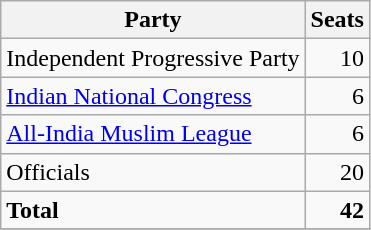<table class=wikitable style=text-align:right>
<tr>
<th>Party</th>
<th>Seats</th>
</tr>
<tr>
<td align=left>Independent Progressive Party</td>
<td>10</td>
</tr>
<tr>
<td align=left><a href='#'>Indian National Congress</a></td>
<td>6</td>
</tr>
<tr>
<td align=left><a href='#'>All-India Muslim League</a></td>
<td>6</td>
</tr>
<tr>
<td align=left>Officials</td>
<td>20</td>
</tr>
<tr>
<td align=left><strong>Total</strong></td>
<td><strong>42</strong></td>
</tr>
<tr>
</tr>
</table>
